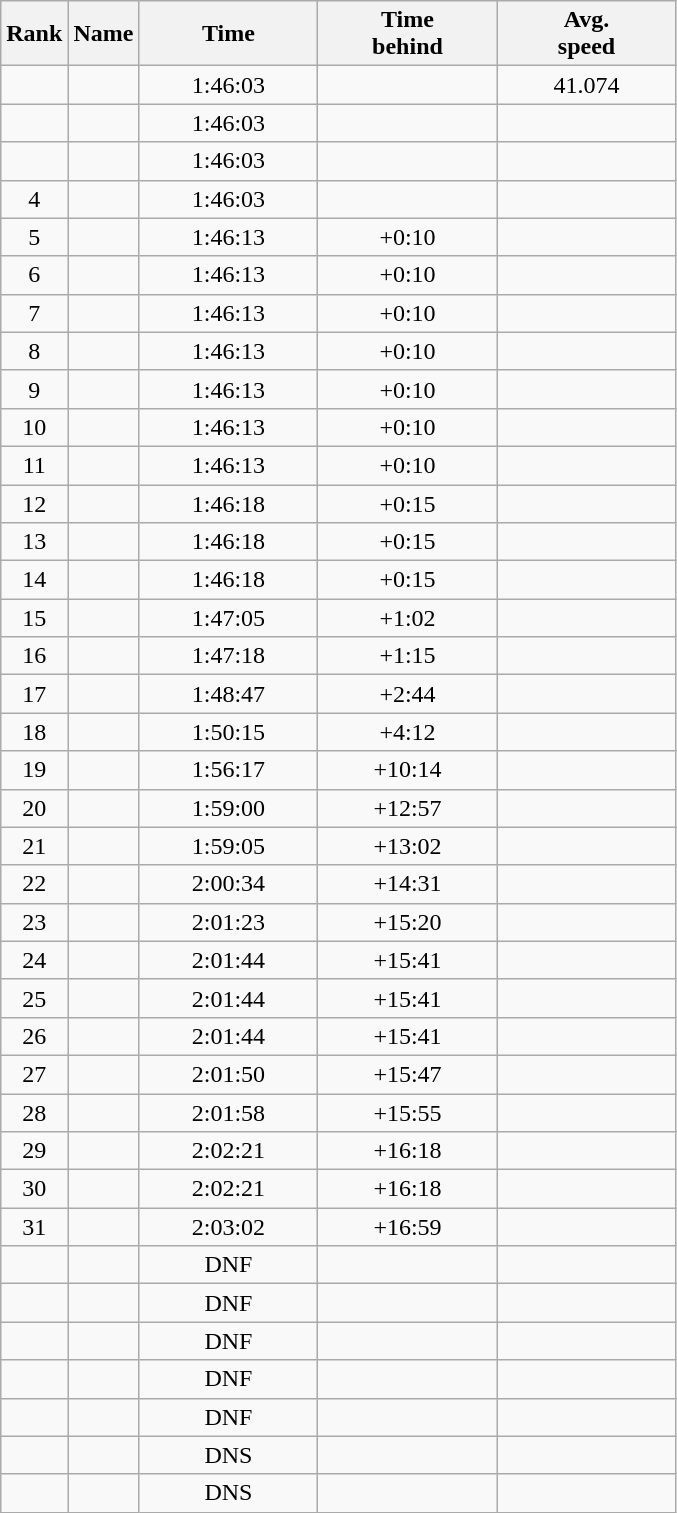<table class="wikitable" style="text-align:center;">
<tr>
<th>Rank</th>
<th style="width:"15em">Name</th>
<th style="width:7em">Time</th>
<th style="width:7em">Time<br>behind</th>
<th style="width:7em">Avg.<br>speed</th>
</tr>
<tr>
<td></td>
<td align=left></td>
<td>1:46:03</td>
<td></td>
<td>41.074</td>
</tr>
<tr>
<td></td>
<td align=left></td>
<td>1:46:03</td>
<td></td>
<td></td>
</tr>
<tr>
<td></td>
<td align=left></td>
<td>1:46:03</td>
<td></td>
<td></td>
</tr>
<tr>
<td>4</td>
<td align=left></td>
<td>1:46:03</td>
<td></td>
<td></td>
</tr>
<tr>
<td>5</td>
<td align=left></td>
<td>1:46:13</td>
<td>+0:10</td>
<td></td>
</tr>
<tr>
<td>6</td>
<td align=left></td>
<td>1:46:13</td>
<td>+0:10</td>
<td></td>
</tr>
<tr>
<td>7</td>
<td align=left></td>
<td>1:46:13</td>
<td>+0:10</td>
<td></td>
</tr>
<tr>
<td>8</td>
<td align=left></td>
<td>1:46:13</td>
<td>+0:10</td>
<td></td>
</tr>
<tr>
<td>9</td>
<td align=left></td>
<td>1:46:13</td>
<td>+0:10</td>
<td></td>
</tr>
<tr>
<td>10</td>
<td align=left></td>
<td>1:46:13</td>
<td>+0:10</td>
<td></td>
</tr>
<tr>
<td>11</td>
<td align=left></td>
<td>1:46:13</td>
<td>+0:10</td>
<td></td>
</tr>
<tr>
<td>12</td>
<td align=left></td>
<td>1:46:18</td>
<td>+0:15</td>
<td></td>
</tr>
<tr>
<td>13</td>
<td align=left></td>
<td>1:46:18</td>
<td>+0:15</td>
<td></td>
</tr>
<tr>
<td>14</td>
<td align=left></td>
<td>1:46:18</td>
<td>+0:15</td>
<td></td>
</tr>
<tr>
<td>15</td>
<td align=left></td>
<td>1:47:05</td>
<td>+1:02</td>
<td></td>
</tr>
<tr>
<td>16</td>
<td align=left></td>
<td>1:47:18</td>
<td>+1:15</td>
<td></td>
</tr>
<tr>
<td>17</td>
<td align=left></td>
<td>1:48:47</td>
<td>+2:44</td>
<td></td>
</tr>
<tr>
<td>18</td>
<td align=left></td>
<td>1:50:15</td>
<td>+4:12</td>
<td></td>
</tr>
<tr>
<td>19</td>
<td align=left></td>
<td>1:56:17</td>
<td>+10:14</td>
<td></td>
</tr>
<tr>
<td>20</td>
<td align=left></td>
<td>1:59:00</td>
<td>+12:57</td>
<td></td>
</tr>
<tr>
<td>21</td>
<td align=left></td>
<td>1:59:05</td>
<td>+13:02</td>
<td></td>
</tr>
<tr>
<td>22</td>
<td align=left></td>
<td>2:00:34</td>
<td>+14:31</td>
<td></td>
</tr>
<tr>
<td>23</td>
<td align=left></td>
<td>2:01:23</td>
<td>+15:20</td>
<td></td>
</tr>
<tr>
<td>24</td>
<td align=left></td>
<td>2:01:44</td>
<td>+15:41</td>
<td></td>
</tr>
<tr>
<td>25</td>
<td align=left></td>
<td>2:01:44</td>
<td>+15:41</td>
<td></td>
</tr>
<tr>
<td>26</td>
<td align=left></td>
<td>2:01:44</td>
<td>+15:41</td>
<td></td>
</tr>
<tr>
<td>27</td>
<td align=left></td>
<td>2:01:50</td>
<td>+15:47</td>
<td></td>
</tr>
<tr>
<td>28</td>
<td align=left></td>
<td>2:01:58</td>
<td>+15:55</td>
<td></td>
</tr>
<tr>
<td>29</td>
<td align=left></td>
<td>2:02:21</td>
<td>+16:18</td>
<td></td>
</tr>
<tr>
<td>30</td>
<td align=left></td>
<td>2:02:21</td>
<td>+16:18</td>
<td></td>
</tr>
<tr>
<td>31</td>
<td align=left></td>
<td>2:03:02</td>
<td>+16:59</td>
<td></td>
</tr>
<tr>
<td></td>
<td align=left></td>
<td>DNF</td>
<td></td>
<td></td>
</tr>
<tr>
<td></td>
<td align=left></td>
<td>DNF</td>
<td></td>
<td></td>
</tr>
<tr>
<td></td>
<td align=left></td>
<td>DNF</td>
<td></td>
<td></td>
</tr>
<tr>
<td></td>
<td align=left></td>
<td>DNF</td>
<td></td>
<td></td>
</tr>
<tr>
<td></td>
<td align=left></td>
<td>DNF</td>
<td></td>
<td></td>
</tr>
<tr>
<td></td>
<td align=left></td>
<td>DNS</td>
<td></td>
<td></td>
</tr>
<tr>
<td></td>
<td align=left></td>
<td>DNS</td>
<td></td>
<td></td>
</tr>
</table>
